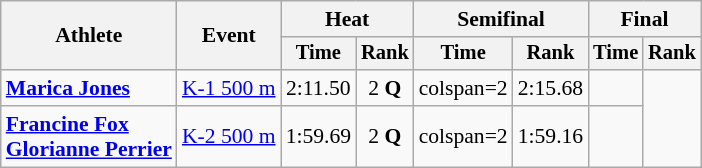<table class=wikitable style=font-size:90%;text-align:center>
<tr>
<th rowspan=2>Athlete</th>
<th rowspan=2>Event</th>
<th colspan=2>Heat</th>
<th colspan=2>Semifinal</th>
<th colspan=2>Final</th>
</tr>
<tr style=font-size:95%>
<th>Time</th>
<th>Rank</th>
<th>Time</th>
<th>Rank</th>
<th>Time</th>
<th>Rank</th>
</tr>
<tr>
<td align=left><strong><a href='#'>Marica Jones</a></strong></td>
<td align=left><a href='#'>K-1 500 m</a></td>
<td>2:11.50</td>
<td>2 <strong>Q</strong></td>
<td>colspan=2 </td>
<td>2:15.68</td>
<td></td>
</tr>
<tr>
<td align=left><strong><a href='#'>Francine Fox</a><br><a href='#'>Glorianne Perrier</a></strong></td>
<td align=left><a href='#'>K-2 500 m</a></td>
<td>1:59.69</td>
<td>2 <strong>Q</strong></td>
<td>colspan=2 </td>
<td>1:59.16</td>
<td></td>
</tr>
</table>
